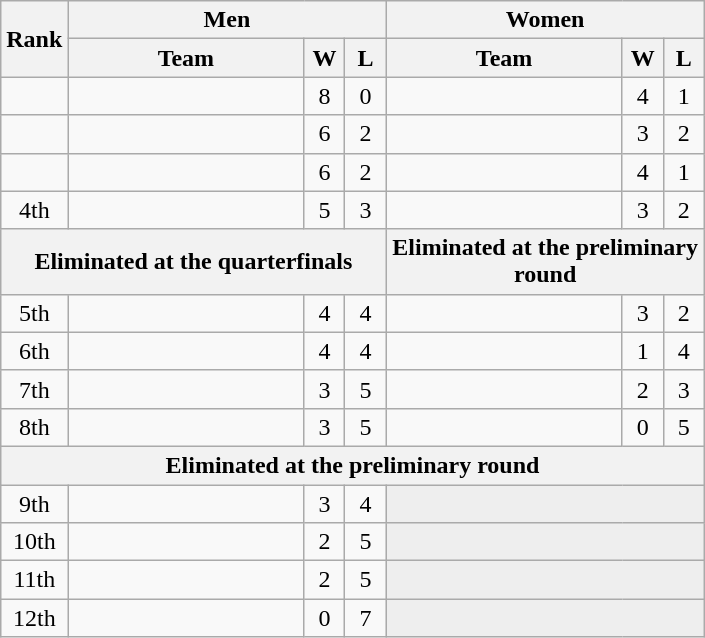<table class=wikitable>
<tr>
<th rowspan=2>Rank</th>
<th colspan=3>Men</th>
<th colspan=3>Women</th>
</tr>
<tr>
<th width=150px>Team</th>
<th width=20px>W</th>
<th width=20px>L</th>
<th width=150px>Team</th>
<th width=20px>W</th>
<th width=20px>L</th>
</tr>
<tr align=center>
<td></td>
<td align=left></td>
<td>8</td>
<td>0</td>
<td align=left></td>
<td>4</td>
<td>1</td>
</tr>
<tr align=center>
<td></td>
<td align=left></td>
<td>6</td>
<td>2</td>
<td align=left></td>
<td>3</td>
<td>2</td>
</tr>
<tr align=center>
<td></td>
<td align=left></td>
<td>6</td>
<td>2</td>
<td align=left></td>
<td>4</td>
<td>1</td>
</tr>
<tr align=center>
<td>4th</td>
<td align=left></td>
<td>5</td>
<td>3</td>
<td align=left></td>
<td>3</td>
<td>2</td>
</tr>
<tr>
<th colspan=4>Eliminated at the quarterfinals</th>
<th colspan=3>Eliminated at the preliminary round</th>
</tr>
<tr align=center>
<td>5th</td>
<td align=left></td>
<td>4</td>
<td>4</td>
<td align=left></td>
<td>3</td>
<td>2</td>
</tr>
<tr align=center>
<td>6th</td>
<td align=left></td>
<td>4</td>
<td>4</td>
<td align=left></td>
<td>1</td>
<td>4</td>
</tr>
<tr align=center>
<td>7th</td>
<td align=left></td>
<td>3</td>
<td>5</td>
<td align=left></td>
<td>2</td>
<td>3</td>
</tr>
<tr align=center>
<td>8th</td>
<td align=left></td>
<td>3</td>
<td>5</td>
<td align=left></td>
<td>0</td>
<td>5</td>
</tr>
<tr>
<th colspan=8>Eliminated at the preliminary round</th>
</tr>
<tr align=center>
<td>9th</td>
<td align=left></td>
<td>3</td>
<td>4</td>
<td colspan=3 bgcolor=#eee></td>
</tr>
<tr align=center>
<td>10th</td>
<td align=left></td>
<td>2</td>
<td>5</td>
<td colspan=3 bgcolor=#eee></td>
</tr>
<tr align=center>
<td>11th</td>
<td align=left></td>
<td>2</td>
<td>5</td>
<td colspan=3 bgcolor=#eee></td>
</tr>
<tr align=center>
<td>12th</td>
<td align=left></td>
<td>0</td>
<td>7</td>
<td colspan=3 bgcolor=#eee></td>
</tr>
</table>
